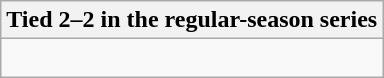<table class="wikitable collapsible collapsed">
<tr>
<th>Tied 2–2 in the regular-season series</th>
</tr>
<tr>
<td><br>


</td>
</tr>
</table>
